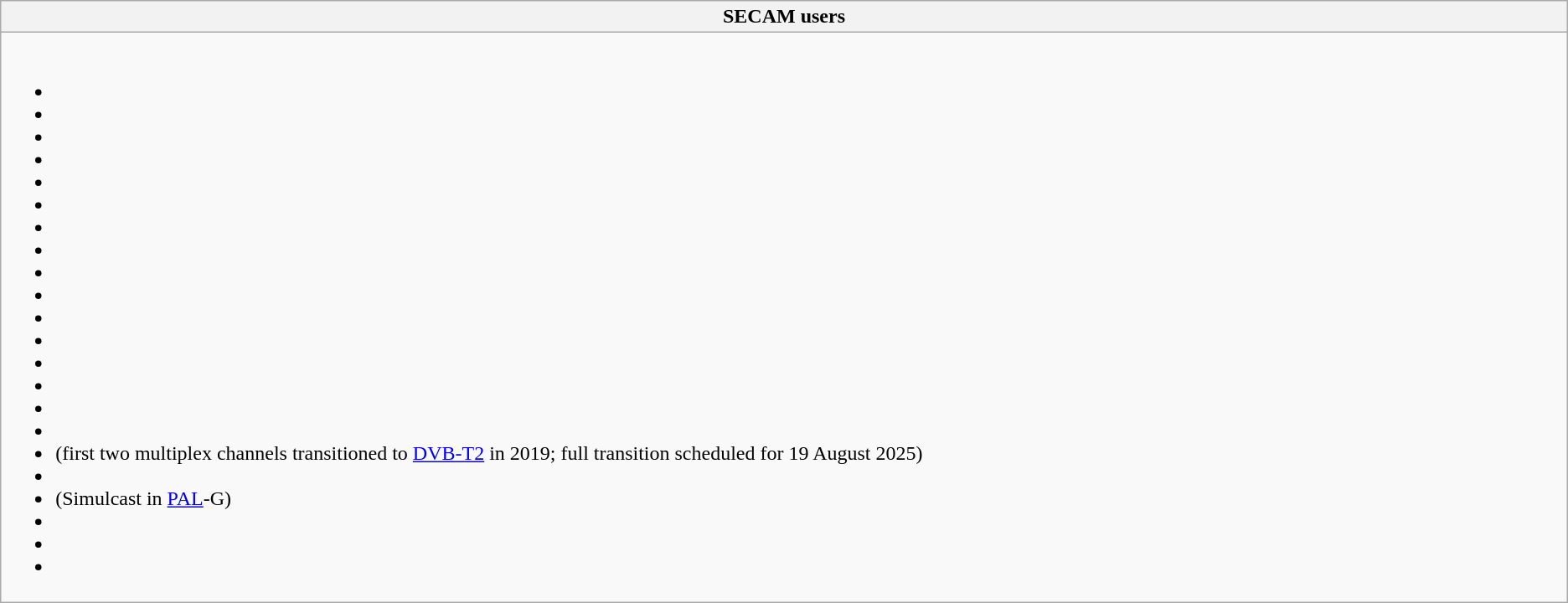<table class="wikitable">
<tr>
<th>SECAM users</th>
</tr>
<tr>
<td style="width:50%;"><br><ul><li></li><li></li><li></li><li></li><li></li><li></li><li></li><li></li><li></li><li></li><li></li><li></li><li></li><li></li><li></li><li></li><li> (first two multiplex channels transitioned to <a href='#'>DVB-T2</a> in 2019; full transition scheduled for 19 August 2025)</li><li></li><li> (Simulcast in <a href='#'>PAL</a>-G)</li><li></li><li></li><li></li></ul></td>
</tr>
</table>
